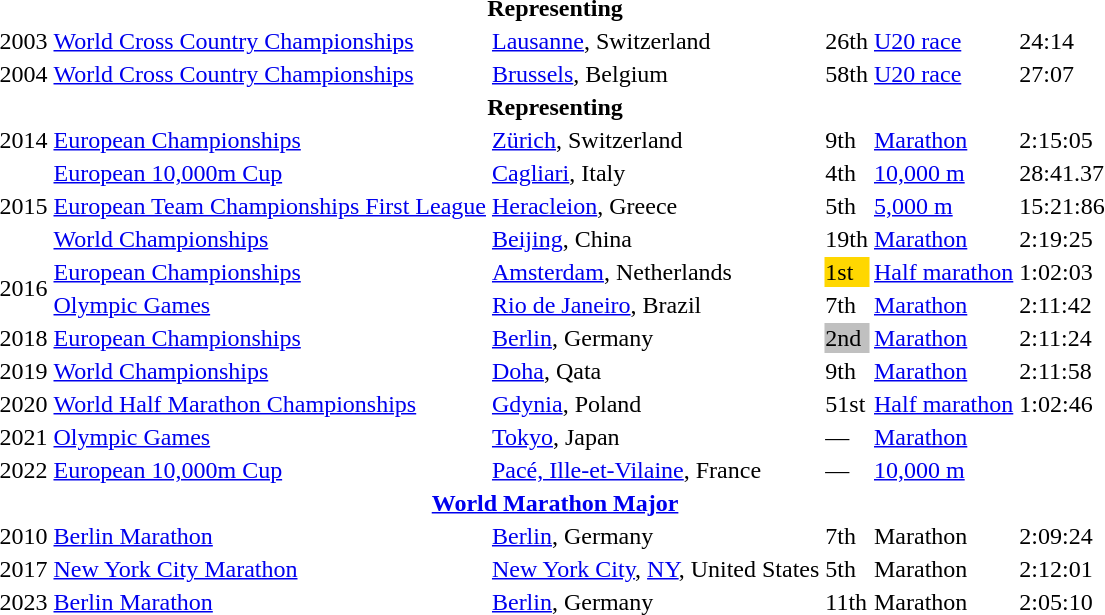<table>
<tr>
<th colspan="7">Representing </th>
</tr>
<tr>
<td>2003</td>
<td><a href='#'>World Cross Country Championships</a></td>
<td><a href='#'>Lausanne</a>, Switzerland</td>
<td>26th</td>
<td><a href='#'>U20 race</a></td>
<td>24:14</td>
<td></td>
</tr>
<tr>
<td>2004</td>
<td><a href='#'>World Cross Country Championships</a></td>
<td><a href='#'>Brussels</a>, Belgium</td>
<td>58th</td>
<td><a href='#'>U20 race</a></td>
<td>27:07</td>
<td></td>
</tr>
<tr>
<th colspan="7">Representing </th>
</tr>
<tr>
<td>2014</td>
<td><a href='#'>European Championships</a></td>
<td><a href='#'>Zürich</a>, Switzerland</td>
<td>9th</td>
<td><a href='#'>Marathon</a></td>
<td>2:15:05</td>
<td></td>
</tr>
<tr>
<td rowspan=3>2015</td>
<td><a href='#'>European 10,000m Cup</a></td>
<td><a href='#'>Cagliari</a>, Italy</td>
<td>4th</td>
<td><a href='#'>10,000 m</a></td>
<td>28:41.37</td>
<td></td>
</tr>
<tr>
<td><a href='#'>European Team Championships First League</a></td>
<td><a href='#'>Heracleion</a>, Greece</td>
<td>5th</td>
<td><a href='#'>5,000 m</a></td>
<td>15:21:86</td>
<td></td>
</tr>
<tr>
<td><a href='#'>World Championships</a></td>
<td><a href='#'>Beijing</a>, China</td>
<td>19th</td>
<td><a href='#'>Marathon</a></td>
<td>2:19:25</td>
<td></td>
</tr>
<tr>
<td rowspan=2>2016</td>
<td><a href='#'>European Championships</a></td>
<td><a href='#'>Amsterdam</a>, Netherlands</td>
<td bgcolor=gold>1st</td>
<td><a href='#'>Half marathon</a></td>
<td>1:02:03</td>
<td></td>
</tr>
<tr>
<td><a href='#'>Olympic Games</a></td>
<td><a href='#'>Rio de Janeiro</a>, Brazil</td>
<td>7th</td>
<td><a href='#'>Marathon</a></td>
<td>2:11:42</td>
<td></td>
</tr>
<tr>
<td>2018</td>
<td><a href='#'>European Championships</a></td>
<td><a href='#'>Berlin</a>, Germany</td>
<td bgcolor=silver>2nd</td>
<td><a href='#'>Marathon</a></td>
<td>2:11:24</td>
<td></td>
</tr>
<tr>
<td>2019</td>
<td><a href='#'>World Championships</a></td>
<td><a href='#'>Doha</a>, Qata</td>
<td>9th</td>
<td><a href='#'>Marathon</a></td>
<td>2:11:58</td>
<td></td>
</tr>
<tr>
<td>2020</td>
<td><a href='#'>World Half Marathon Championships</a></td>
<td><a href='#'>Gdynia</a>, Poland</td>
<td>51st</td>
<td><a href='#'>Half marathon</a></td>
<td>1:02:46</td>
<td></td>
</tr>
<tr>
<td>2021</td>
<td><a href='#'>Olympic Games</a></td>
<td><a href='#'>Tokyo</a>, Japan</td>
<td>—</td>
<td><a href='#'>Marathon</a></td>
<td></td>
<td></td>
</tr>
<tr>
<td>2022</td>
<td><a href='#'>European 10,000m Cup</a></td>
<td><a href='#'>Pacé, Ille-et-Vilaine</a>, France</td>
<td>—</td>
<td><a href='#'>10,000 m</a></td>
<td></td>
<td></td>
</tr>
<tr>
<th colspan="7"><a href='#'>World Marathon Major</a></th>
</tr>
<tr>
<td>2010</td>
<td><a href='#'>Berlin Marathon</a></td>
<td><a href='#'>Berlin</a>, Germany</td>
<td>7th</td>
<td>Marathon</td>
<td>2:09:24</td>
<td></td>
</tr>
<tr>
<td>2017</td>
<td><a href='#'>New York City Marathon</a></td>
<td><a href='#'>New York City</a>, <a href='#'>NY</a>, United States</td>
<td>5th</td>
<td>Marathon</td>
<td>2:12:01</td>
<td></td>
</tr>
<tr>
<td>2023</td>
<td><a href='#'>Berlin Marathon</a></td>
<td><a href='#'>Berlin</a>, Germany</td>
<td>11th</td>
<td>Marathon</td>
<td>2:05:10</td>
<td></td>
</tr>
<tr>
</tr>
</table>
